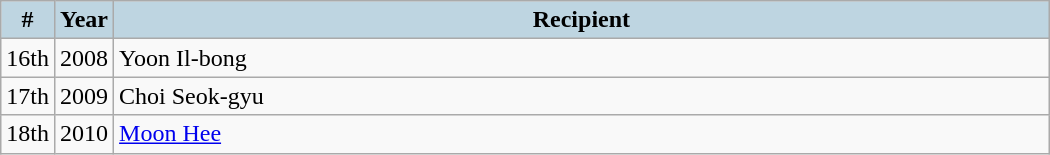<table class="wikitable" style="width:700px">
<tr>
<th style="background:#BED5E1; width:10px">#</th>
<th style="background:#BED5E1; width:10px">Year</th>
<th style="background:#BED5E1;">Recipient</th>
</tr>
<tr>
<td>16th</td>
<td>2008</td>
<td>Yoon Il-bong</td>
</tr>
<tr>
<td>17th</td>
<td>2009</td>
<td>Choi Seok-gyu</td>
</tr>
<tr>
<td>18th</td>
<td>2010</td>
<td><a href='#'>Moon Hee</a></td>
</tr>
</table>
